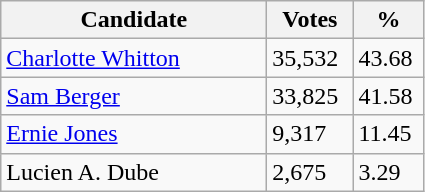<table class="wikitable">
<tr>
<th style="width: 170px">Candidate</th>
<th style="width: 50px">Votes</th>
<th style="width: 40px">%</th>
</tr>
<tr>
<td><a href='#'>Charlotte Whitton</a></td>
<td>35,532</td>
<td>43.68</td>
</tr>
<tr>
<td><a href='#'>Sam Berger</a></td>
<td>33,825</td>
<td>41.58</td>
</tr>
<tr>
<td><a href='#'>Ernie Jones</a></td>
<td>9,317</td>
<td>11.45</td>
</tr>
<tr>
<td>Lucien A. Dube</td>
<td>2,675</td>
<td>3.29</td>
</tr>
</table>
